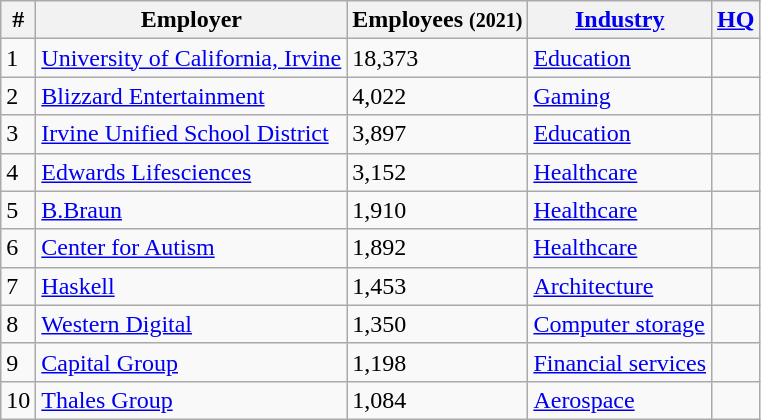<table class="wikitable">
<tr>
<th>#</th>
<th>Employer</th>
<th>Employees <small>(2021)</small></th>
<th><a href='#'>Industry</a></th>
<th><a href='#'>HQ</a></th>
</tr>
<tr>
<td>1</td>
<td><a href='#'>University of California, Irvine</a></td>
<td>18,373</td>
<td><a href='#'>Education</a></td>
<td></td>
</tr>
<tr>
<td>2</td>
<td><a href='#'>Blizzard Entertainment</a></td>
<td>4,022</td>
<td><a href='#'>Gaming</a></td>
<td></td>
</tr>
<tr>
<td>3</td>
<td><a href='#'>Irvine Unified School District</a></td>
<td>3,897</td>
<td><a href='#'>Education</a></td>
<td></td>
</tr>
<tr>
<td>4</td>
<td><a href='#'>Edwards Lifesciences</a></td>
<td>3,152</td>
<td><a href='#'>Healthcare</a></td>
<td></td>
</tr>
<tr>
<td>5</td>
<td><a href='#'>B.Braun</a></td>
<td>1,910</td>
<td><a href='#'>Healthcare</a></td>
<td></td>
</tr>
<tr>
<td>6</td>
<td><a href='#'>Center for Autism</a></td>
<td>1,892</td>
<td><a href='#'>Healthcare</a></td>
<td></td>
</tr>
<tr>
<td>7</td>
<td><a href='#'>Haskell</a></td>
<td>1,453</td>
<td><a href='#'>Architecture</a></td>
<td></td>
</tr>
<tr>
<td>8</td>
<td><a href='#'>Western Digital</a></td>
<td>1,350</td>
<td><a href='#'>Computer storage</a></td>
<td></td>
</tr>
<tr>
<td>9</td>
<td><a href='#'>Capital Group</a></td>
<td>1,198</td>
<td><a href='#'>Financial services</a></td>
<td></td>
</tr>
<tr>
<td>10</td>
<td><a href='#'>Thales Group</a></td>
<td>1,084</td>
<td><a href='#'>Aerospace</a></td>
<td></td>
</tr>
</table>
